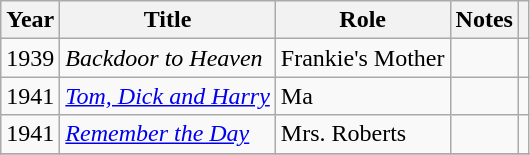<table class="wikitable plainrowheaders sortable">
<tr>
<th scope="col">Year</th>
<th scope="col">Title</th>
<th scope="col">Role</th>
<th scope="col" class="unsortable">Notes</th>
<th scope="col" class="unsortable"></th>
</tr>
<tr>
<td>1939</td>
<td><em>Backdoor to Heaven</em></td>
<td>Frankie's Mother</td>
<td></td>
<td></td>
</tr>
<tr>
<td>1941</td>
<td><em><a href='#'>Tom, Dick and Harry</a></em></td>
<td>Ma</td>
<td></td>
<td></td>
</tr>
<tr>
<td>1941</td>
<td><em><a href='#'>Remember the Day</a></em></td>
<td>Mrs. Roberts</td>
<td></td>
<td></td>
</tr>
<tr>
</tr>
</table>
